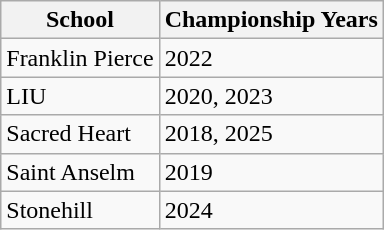<table class="wikitable">
<tr>
<th>School</th>
<th>Championship Years</th>
</tr>
<tr>
<td>Franklin Pierce</td>
<td>2022</td>
</tr>
<tr>
<td>LIU</td>
<td>2020, 2023</td>
</tr>
<tr>
<td>Sacred Heart</td>
<td>2018, 2025</td>
</tr>
<tr>
<td>Saint Anselm</td>
<td>2019</td>
</tr>
<tr>
<td>Stonehill</td>
<td>2024</td>
</tr>
</table>
